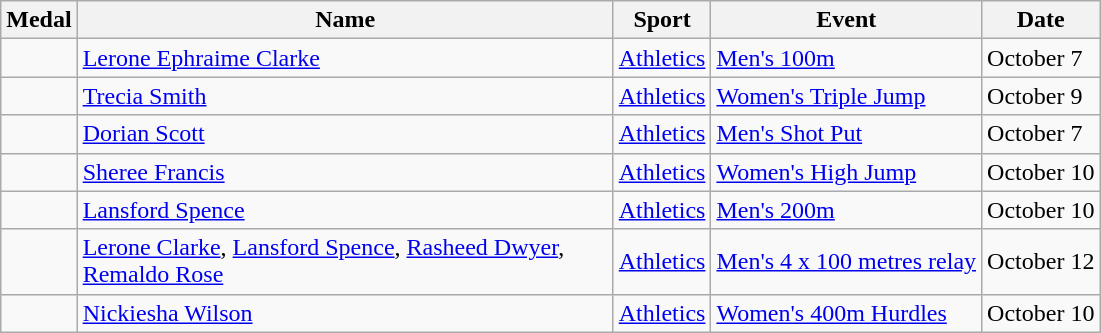<table class="wikitable sortable">
<tr>
<th>Medal</th>
<th width=350px>Name</th>
<th>Sport</th>
<th>Event</th>
<th>Date</th>
</tr>
<tr>
<td></td>
<td><a href='#'>Lerone Ephraime Clarke</a></td>
<td><a href='#'>Athletics</a></td>
<td><a href='#'>Men's 100m</a></td>
<td>October 7</td>
</tr>
<tr>
<td></td>
<td><a href='#'>Trecia Smith</a></td>
<td><a href='#'>Athletics</a></td>
<td><a href='#'>Women's Triple Jump</a></td>
<td>October 9</td>
</tr>
<tr>
<td></td>
<td><a href='#'>Dorian Scott</a></td>
<td><a href='#'>Athletics</a></td>
<td><a href='#'>Men's Shot Put</a></td>
<td>October 7</td>
</tr>
<tr>
<td></td>
<td><a href='#'>Sheree Francis</a></td>
<td><a href='#'>Athletics</a></td>
<td><a href='#'>Women's High Jump</a></td>
<td>October 10</td>
</tr>
<tr>
<td></td>
<td><a href='#'>Lansford Spence</a></td>
<td><a href='#'>Athletics</a></td>
<td><a href='#'>Men's 200m</a></td>
<td>October 10</td>
</tr>
<tr>
<td></td>
<td><a href='#'>Lerone Clarke</a>, <a href='#'>Lansford Spence</a>, <a href='#'>Rasheed Dwyer</a>, <a href='#'>Remaldo Rose</a></td>
<td><a href='#'>Athletics</a></td>
<td><a href='#'>Men's 4 x 100 metres relay</a></td>
<td>October 12</td>
</tr>
<tr>
<td></td>
<td><a href='#'>Nickiesha Wilson</a></td>
<td><a href='#'>Athletics</a></td>
<td><a href='#'>Women's 400m Hurdles</a></td>
<td>October 10</td>
</tr>
</table>
